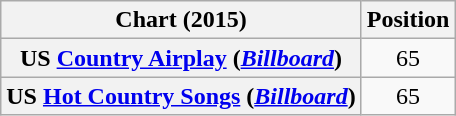<table class="wikitable sortable plainrowheaders">
<tr>
<th scope="col">Chart (2015)</th>
<th scope="col">Position</th>
</tr>
<tr>
<th scope="row">US <a href='#'>Country Airplay</a> (<em><a href='#'>Billboard</a></em>)</th>
<td align="center">65</td>
</tr>
<tr>
<th scope="row">US <a href='#'>Hot Country Songs</a> (<em><a href='#'>Billboard</a></em>)</th>
<td align="center">65</td>
</tr>
</table>
